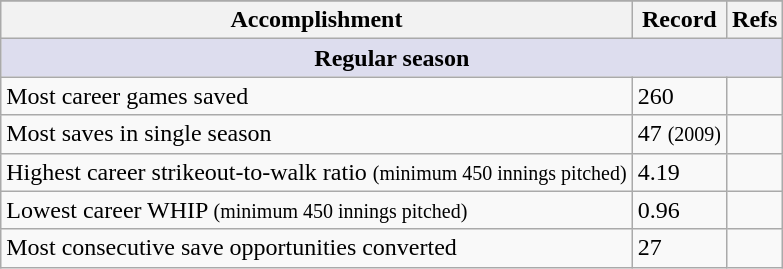<table class="wikitable">
<tr>
</tr>
<tr>
<th>Accomplishment</th>
<th>Record</th>
<th>Refs</th>
</tr>
<tr>
<th style="background:#dde;" colspan="3">Regular season</th>
</tr>
<tr>
<td>Most career games saved</td>
<td>260</td>
<td></td>
</tr>
<tr>
<td>Most saves in single season</td>
<td>47 <small>(2009)</small></td>
<td></td>
</tr>
<tr>
<td>Highest career strikeout-to-walk ratio <small>(minimum 450 innings pitched)</small></td>
<td>4.19</td>
<td></td>
</tr>
<tr>
<td>Lowest career WHIP <small>(minimum 450 innings pitched)</small></td>
<td>0.96</td>
<td></td>
</tr>
<tr>
<td>Most consecutive save opportunities converted</td>
<td>27</td>
<td></td>
</tr>
</table>
